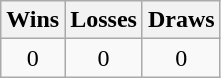<table class="wikitable">
<tr>
<th>Wins</th>
<th>Losses</th>
<th>Draws</th>
</tr>
<tr>
<td align=center>0</td>
<td align=center>0</td>
<td align=center>0</td>
</tr>
</table>
